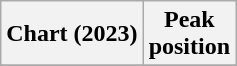<table class="wikitable sortable plainrowheaders" style="text-align:center">
<tr>
<th scope="col">Chart (2023)</th>
<th scope="col">Peak<br>position</th>
</tr>
<tr>
</tr>
</table>
